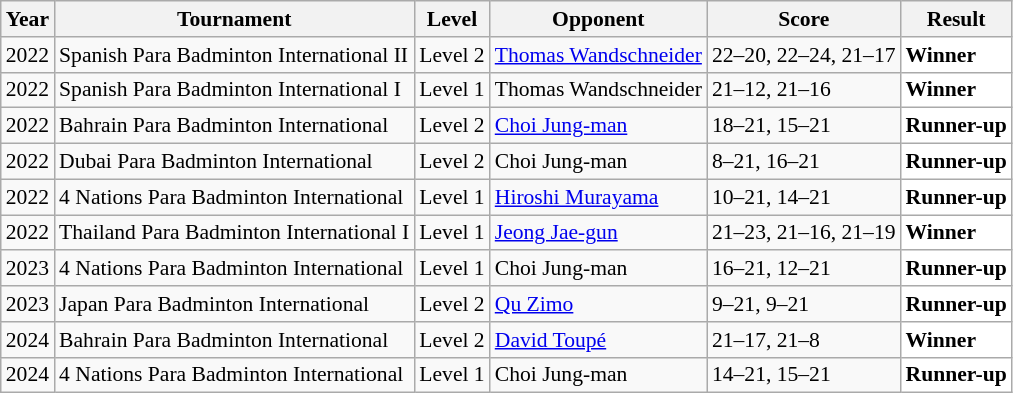<table class="sortable wikitable" style="font-size: 90%;">
<tr>
<th>Year</th>
<th>Tournament</th>
<th>Level</th>
<th>Opponent</th>
<th>Score</th>
<th>Result</th>
</tr>
<tr>
<td align="center">2022</td>
<td align="left">Spanish Para Badminton International II</td>
<td align="left">Level 2</td>
<td align="left"> <a href='#'>Thomas Wandschneider</a></td>
<td align="left">22–20, 22–24, 21–17</td>
<td style="text-align:left; background:white"> <strong>Winner</strong></td>
</tr>
<tr>
<td align="center">2022</td>
<td align="left">Spanish Para Badminton International I</td>
<td align="left">Level 1</td>
<td align="left"> Thomas Wandschneider</td>
<td align="left">21–12, 21–16</td>
<td style="text-align:left; background:white"> <strong>Winner</strong></td>
</tr>
<tr>
<td align="center">2022</td>
<td align="left">Bahrain Para Badminton International</td>
<td align="left">Level 2</td>
<td align="left"> <a href='#'>Choi Jung-man</a></td>
<td align="left">18–21, 15–21</td>
<td style="text-align:left; background:white"> <strong>Runner-up</strong></td>
</tr>
<tr>
<td align="center">2022</td>
<td align="left">Dubai Para Badminton International</td>
<td align="left">Level 2</td>
<td align="left"> Choi Jung-man</td>
<td align="left">8–21, 16–21</td>
<td style="text-align:left; background:white"> <strong>Runner-up</strong></td>
</tr>
<tr>
<td align="center">2022</td>
<td align="left">4 Nations Para Badminton International</td>
<td align="left">Level 1</td>
<td align="left"> <a href='#'>Hiroshi Murayama</a></td>
<td align="left">10–21, 14–21</td>
<td style="text-align:left; background:white"> <strong>Runner-up</strong></td>
</tr>
<tr>
<td align="center">2022</td>
<td align="left">Thailand Para Badminton International I</td>
<td align="left">Level 1</td>
<td align="left"> <a href='#'>Jeong Jae-gun</a></td>
<td align="left">21–23, 21–16, 21–19</td>
<td style="text-align:left; background:white"> <strong>Winner</strong></td>
</tr>
<tr>
<td align="center">2023</td>
<td align="left">4 Nations Para Badminton International</td>
<td align="left">Level 1</td>
<td align="left"> Choi Jung-man</td>
<td align="left">16–21, 12–21</td>
<td style="text-align:left; background:white"> <strong>Runner-up</strong></td>
</tr>
<tr>
<td align="center">2023</td>
<td align="left">Japan Para Badminton International</td>
<td align="left">Level 2</td>
<td align="left"> <a href='#'>Qu Zimo</a></td>
<td align="left">9–21, 9–21</td>
<td style="text-align:left; background:white"> <strong>Runner-up</strong></td>
</tr>
<tr>
<td align="center">2024</td>
<td align="left">Bahrain Para Badminton International</td>
<td align="left">Level 2</td>
<td align="left"> <a href='#'>David Toupé</a></td>
<td align="left">21–17, 21–8</td>
<td style="text-align:left; background:white"> <strong>Winner</strong></td>
</tr>
<tr>
<td align="center">2024</td>
<td align="left">4 Nations Para Badminton International</td>
<td align="left">Level 1</td>
<td align="left"> Choi Jung-man</td>
<td align="left">14–21, 15–21</td>
<td style="text-align:left; background:white"> <strong>Runner-up</strong></td>
</tr>
</table>
